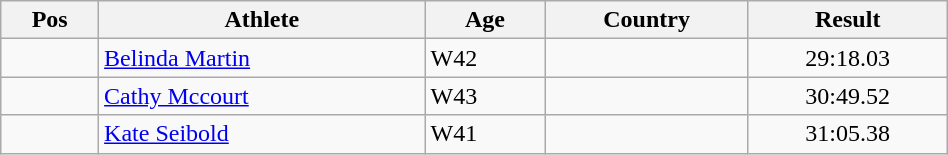<table class="wikitable"  style="text-align:center; width:50%;">
<tr>
<th>Pos</th>
<th>Athlete</th>
<th>Age</th>
<th>Country</th>
<th>Result</th>
</tr>
<tr>
<td align=center></td>
<td align=left><a href='#'>Belinda Martin</a></td>
<td align=left>W42</td>
<td align=left></td>
<td>29:18.03</td>
</tr>
<tr>
<td align=center></td>
<td align=left><a href='#'>Cathy Mccourt</a></td>
<td align=left>W43</td>
<td align=left></td>
<td>30:49.52</td>
</tr>
<tr>
<td align=center></td>
<td align=left><a href='#'>Kate Seibold</a></td>
<td align=left>W41</td>
<td align=left></td>
<td>31:05.38</td>
</tr>
</table>
